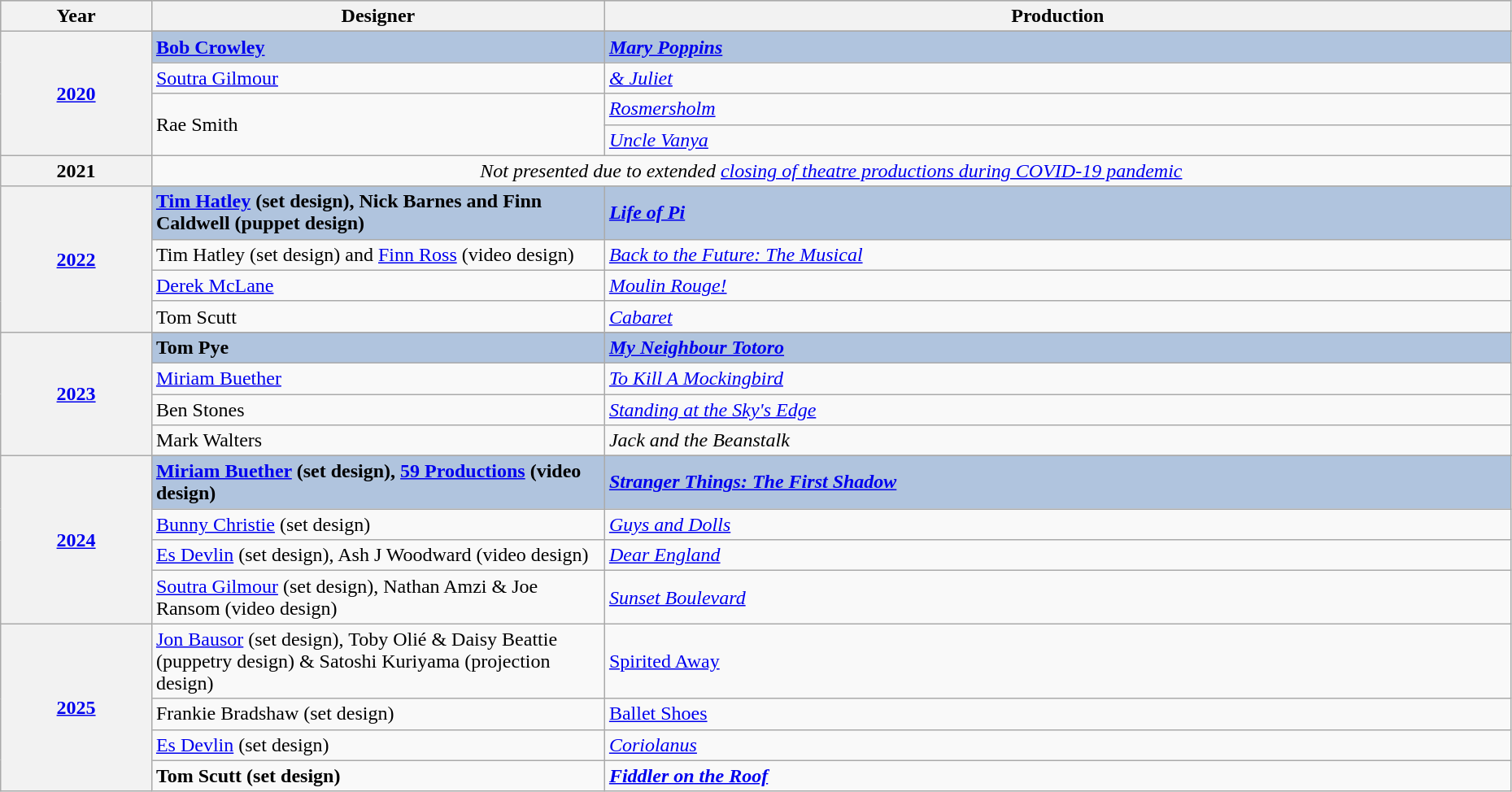<table class="wikitable" style="width:98%;">
<tr style="background:#bebebe;">
<th style="width:10%;">Year</th>
<th style="width:30%;">Designer</th>
<th style="width:60%;">Production</th>
</tr>
<tr>
<th rowspan="5" align="center"><a href='#'>2020</a></th>
</tr>
<tr style="background:#B0C4DE">
<td><strong><a href='#'>Bob Crowley</a></strong></td>
<td><strong><em><a href='#'><em>Mary Poppins</em></a></em></strong></td>
</tr>
<tr>
<td><a href='#'>Soutra Gilmour</a></td>
<td><em><a href='#'>& Juliet</a></em></td>
</tr>
<tr>
<td rowspan="2">Rae Smith</td>
<td><em><a href='#'>Rosmersholm</a></em></td>
</tr>
<tr>
<td><em><a href='#'>Uncle Vanya</a></em></td>
</tr>
<tr>
<th align="center">2021</th>
<td colspan=2 align="center"><em>Not presented due to extended <a href='#'>closing of theatre productions during COVID-19 pandemic</a></em></td>
</tr>
<tr>
<th rowspan="5"><a href='#'>2022</a></th>
</tr>
<tr style="background:#B0C4DE">
<td><strong><a href='#'>Tim Hatley</a> (set design), Nick Barnes and Finn Caldwell (puppet design)</strong></td>
<td><strong><em><a href='#'>Life of Pi</a></em></strong></td>
</tr>
<tr>
<td>Tim Hatley (set design) and <a href='#'>Finn Ross</a> (video design)</td>
<td><em><a href='#'>Back to the Future: The Musical</a></em></td>
</tr>
<tr>
<td><a href='#'>Derek McLane</a></td>
<td><em><a href='#'>Moulin Rouge!</a></em></td>
</tr>
<tr>
<td>Tom Scutt</td>
<td><em><a href='#'>Cabaret</a></em></td>
</tr>
<tr>
<th rowspan="5"><a href='#'>2023</a></th>
</tr>
<tr style="background:#B0C4DE">
<td><strong>Tom Pye</strong></td>
<td><strong><em><a href='#'>My Neighbour Totoro</a></em></strong></td>
</tr>
<tr>
<td><a href='#'>Miriam Buether</a></td>
<td><em><a href='#'>To Kill A Mockingbird</a></em></td>
</tr>
<tr>
<td>Ben Stones</td>
<td><em><a href='#'>Standing at the Sky's Edge</a></em></td>
</tr>
<tr>
<td>Mark Walters</td>
<td><em>Jack and the Beanstalk</em></td>
</tr>
<tr>
<th rowspan="5"><a href='#'>2024</a></th>
</tr>
<tr style="background:#B0C4DE">
<td><strong><a href='#'>Miriam Buether</a> (set design), <a href='#'>59 Productions</a> (video design)</strong></td>
<td><strong><em><a href='#'>Stranger Things: The First Shadow</a></em></strong></td>
</tr>
<tr>
<td><a href='#'>Bunny Christie</a> (set design)</td>
<td><em><a href='#'>Guys and Dolls</a></em></td>
</tr>
<tr>
<td><a href='#'>Es Devlin</a> (set design), Ash J Woodward (video design)</td>
<td><em><a href='#'>Dear England</a></em></td>
</tr>
<tr>
<td><a href='#'>Soutra Gilmour</a> (set design), Nathan Amzi & Joe Ransom (video design)</td>
<td><em><a href='#'>Sunset Boulevard</a></em></td>
</tr>
<tr>
<th rowspan="8"><a href='#'>2025</a></th>
<td><a href='#'>Jon Bausor</a> (set design), Toby Olié & Daisy Beattie (puppetry design) & Satoshi Kuriyama (projection design)</td>
<td><em><a href='#'></em>Spirited Away<em></a></em></td>
</tr>
<tr>
<td>Frankie Bradshaw (set design)</td>
<td><em><a href='#'></em>Ballet Shoes<em></a></em></td>
</tr>
<tr>
<td><a href='#'>Es Devlin</a> (set design)</td>
<td><em><a href='#'>Coriolanus</a></em></td>
</tr>
<tr>
<td><strong>Tom Scutt (set design)</strong></td>
<td><strong><em><a href='#'>Fiddler on the Roof</a></em></strong></td>
</tr>
</table>
